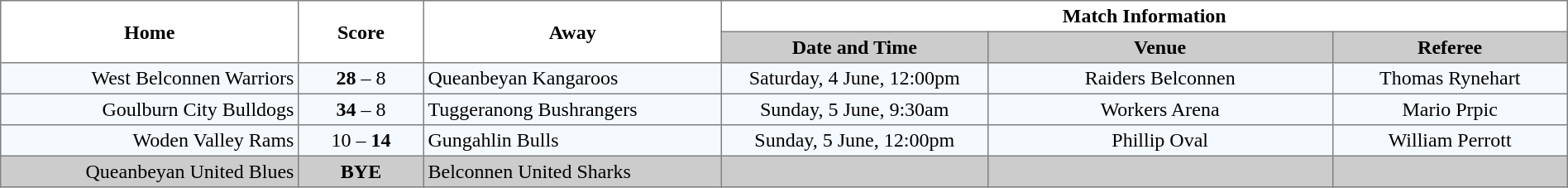<table width="100%" cellspacing="0" cellpadding="3" border="1" style="border-collapse:collapse;  text-align:center;">
<tr>
<th rowspan="2" width="19%">Home</th>
<th rowspan="2" width="8%">Score</th>
<th rowspan="2" width="19%">Away</th>
<th colspan="3">Match Information</th>
</tr>
<tr bgcolor="#CCCCCC">
<th width="17%">Date and Time</th>
<th width="22%">Venue</th>
<th width="50%">Referee</th>
</tr>
<tr style="text-align:center; background:#f5faff;">
<td align="right">West Belconnen Warriors </td>
<td><strong>28</strong> – 8</td>
<td align="left"> Queanbeyan Kangaroos</td>
<td>Saturday, 4 June, 12:00pm</td>
<td>Raiders Belconnen</td>
<td>Thomas Rynehart</td>
</tr>
<tr style="text-align:center; background:#f5faff;">
<td align="right">Goulburn City Bulldogs </td>
<td><strong>34</strong> – 8</td>
<td align="left"> Tuggeranong Bushrangers</td>
<td>Sunday, 5 June, 9:30am</td>
<td>Workers Arena</td>
<td>Mario Prpic</td>
</tr>
<tr style="text-align:center; background:#f5faff;">
<td align="right">Woden Valley Rams </td>
<td>10 – <strong>14</strong></td>
<td align="left"> Gungahlin Bulls</td>
<td>Sunday, 5 June, 12:00pm</td>
<td>Phillip Oval</td>
<td>William Perrott</td>
</tr>
<tr style="text-align:center; background:#CCCCCC;">
<td align="right">Queanbeyan United Blues </td>
<td><strong>BYE</strong></td>
<td align="left"> Belconnen United Sharks</td>
<td></td>
<td></td>
<td></td>
</tr>
</table>
